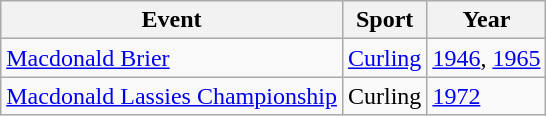<table class="wikitable">
<tr>
<th>Event</th>
<th>Sport</th>
<th>Year</th>
</tr>
<tr>
<td><a href='#'>Macdonald Brier</a></td>
<td><a href='#'>Curling</a></td>
<td><a href='#'>1946</a>, <a href='#'>1965</a></td>
</tr>
<tr>
<td><a href='#'>Macdonald Lassies Championship</a></td>
<td>Curling</td>
<td><a href='#'>1972</a></td>
</tr>
</table>
